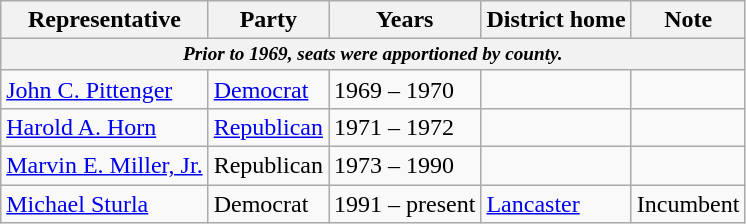<table class=wikitable>
<tr valign=bottom>
<th>Representative</th>
<th>Party</th>
<th>Years</th>
<th>District home</th>
<th>Note</th>
</tr>
<tr>
<th colspan=5 style="font-size: 80%;"><em>Prior to 1969, seats were apportioned by county.</em></th>
</tr>
<tr>
<td><a href='#'>John C. Pittenger</a></td>
<td><a href='#'>Democrat</a></td>
<td>1969 – 1970</td>
<td></td>
<td></td>
</tr>
<tr>
<td><a href='#'>Harold A. Horn</a></td>
<td><a href='#'>Republican</a></td>
<td>1971 – 1972</td>
<td></td>
<td></td>
</tr>
<tr>
<td><a href='#'>Marvin E. Miller, Jr.</a></td>
<td>Republican</td>
<td>1973 – 1990</td>
<td></td>
<td></td>
</tr>
<tr>
<td><a href='#'>Michael Sturla</a></td>
<td>Democrat</td>
<td>1991 – present</td>
<td><a href='#'>Lancaster</a></td>
<td>Incumbent</td>
</tr>
</table>
